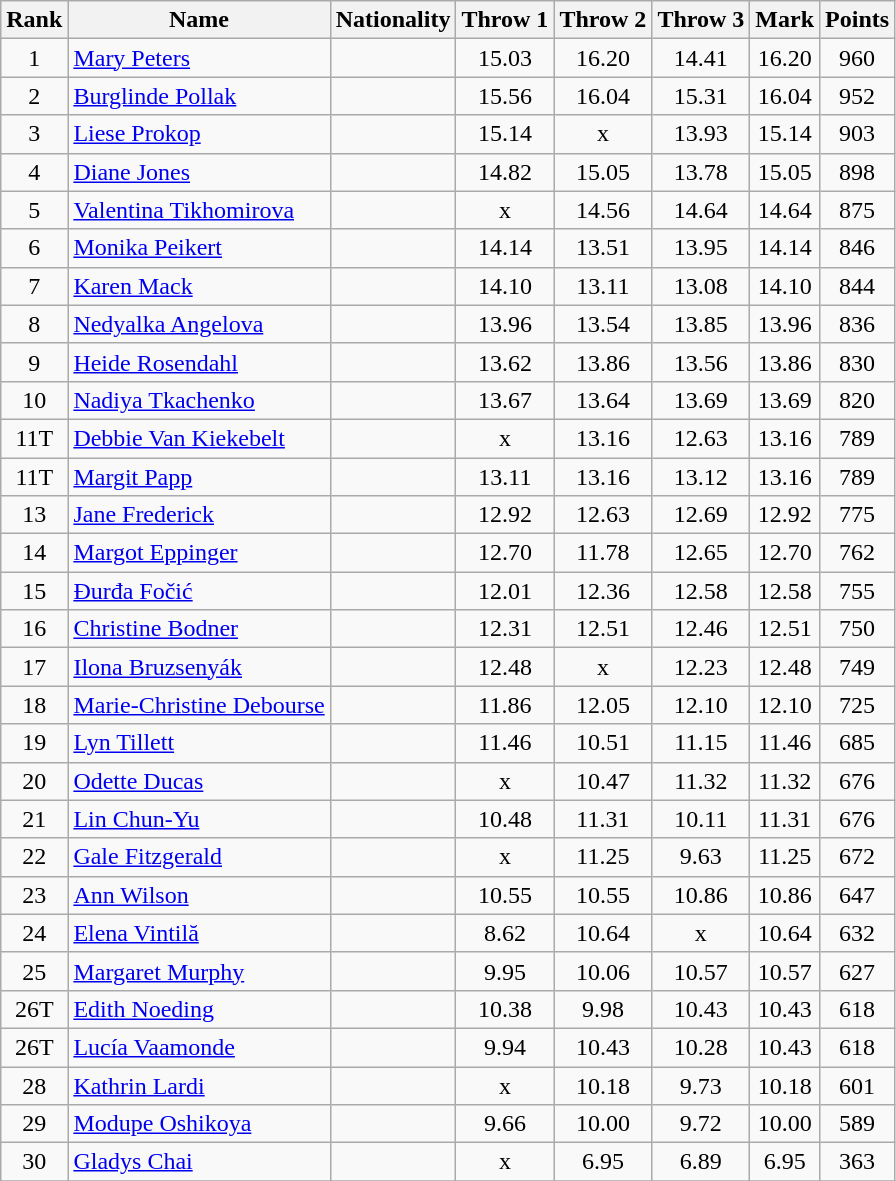<table class="wikitable sortable" style="text-align:center">
<tr>
<th>Rank</th>
<th>Name</th>
<th>Nationality</th>
<th>Throw 1</th>
<th>Throw 2</th>
<th>Throw 3</th>
<th>Mark</th>
<th>Points</th>
</tr>
<tr>
<td>1</td>
<td align=left><a href='#'>Mary Peters</a></td>
<td align=left></td>
<td>15.03</td>
<td>16.20</td>
<td>14.41</td>
<td>16.20</td>
<td>960</td>
</tr>
<tr>
<td>2</td>
<td align=left><a href='#'>Burglinde Pollak</a></td>
<td align=left></td>
<td>15.56</td>
<td>16.04</td>
<td>15.31</td>
<td>16.04</td>
<td>952</td>
</tr>
<tr>
<td>3</td>
<td align=left><a href='#'>Liese Prokop</a></td>
<td align=left></td>
<td>15.14</td>
<td>x</td>
<td>13.93</td>
<td>15.14</td>
<td>903</td>
</tr>
<tr>
<td>4</td>
<td align=left><a href='#'>Diane Jones</a></td>
<td align=left></td>
<td>14.82</td>
<td>15.05</td>
<td>13.78</td>
<td>15.05</td>
<td>898</td>
</tr>
<tr>
<td>5</td>
<td align=left><a href='#'>Valentina Tikhomirova</a></td>
<td align=left></td>
<td>x</td>
<td>14.56</td>
<td>14.64</td>
<td>14.64</td>
<td>875</td>
</tr>
<tr>
<td>6</td>
<td align=left><a href='#'>Monika Peikert</a></td>
<td align=left></td>
<td>14.14</td>
<td>13.51</td>
<td>13.95</td>
<td>14.14</td>
<td>846</td>
</tr>
<tr>
<td>7</td>
<td align=left><a href='#'>Karen Mack</a></td>
<td align=left></td>
<td>14.10</td>
<td>13.11</td>
<td>13.08</td>
<td>14.10</td>
<td>844</td>
</tr>
<tr>
<td>8</td>
<td align=left><a href='#'>Nedyalka Angelova</a></td>
<td align=left></td>
<td>13.96</td>
<td>13.54</td>
<td>13.85</td>
<td>13.96</td>
<td>836</td>
</tr>
<tr>
<td>9</td>
<td align=left><a href='#'>Heide Rosendahl</a></td>
<td align=left></td>
<td>13.62</td>
<td>13.86</td>
<td>13.56</td>
<td>13.86</td>
<td>830</td>
</tr>
<tr>
<td>10</td>
<td align=left><a href='#'>Nadiya Tkachenko</a></td>
<td align=left></td>
<td>13.67</td>
<td>13.64</td>
<td>13.69</td>
<td>13.69</td>
<td>820</td>
</tr>
<tr>
<td>11T</td>
<td align=left><a href='#'>Debbie Van Kiekebelt</a></td>
<td align=left></td>
<td>x</td>
<td>13.16</td>
<td>12.63</td>
<td>13.16</td>
<td>789</td>
</tr>
<tr>
<td>11T</td>
<td align=left><a href='#'>Margit Papp</a></td>
<td align=left></td>
<td>13.11</td>
<td>13.16</td>
<td>13.12</td>
<td>13.16</td>
<td>789</td>
</tr>
<tr>
<td>13</td>
<td align=left><a href='#'>Jane Frederick</a></td>
<td align=left></td>
<td>12.92</td>
<td>12.63</td>
<td>12.69</td>
<td>12.92</td>
<td>775</td>
</tr>
<tr>
<td>14</td>
<td align=left><a href='#'>Margot Eppinger</a></td>
<td align=left></td>
<td>12.70</td>
<td>11.78</td>
<td>12.65</td>
<td>12.70</td>
<td>762</td>
</tr>
<tr>
<td>15</td>
<td align=left><a href='#'>Đurđa Fočić</a></td>
<td align=left></td>
<td>12.01</td>
<td>12.36</td>
<td>12.58</td>
<td>12.58</td>
<td>755</td>
</tr>
<tr>
<td>16</td>
<td align=left><a href='#'>Christine Bodner</a></td>
<td align=left></td>
<td>12.31</td>
<td>12.51</td>
<td>12.46</td>
<td>12.51</td>
<td>750</td>
</tr>
<tr>
<td>17</td>
<td align=left><a href='#'>Ilona Bruzsenyák</a></td>
<td align=left></td>
<td>12.48</td>
<td>x</td>
<td>12.23</td>
<td>12.48</td>
<td>749</td>
</tr>
<tr>
<td>18</td>
<td align=left><a href='#'>Marie-Christine Debourse</a></td>
<td align=left></td>
<td>11.86</td>
<td>12.05</td>
<td>12.10</td>
<td>12.10</td>
<td>725</td>
</tr>
<tr>
<td>19</td>
<td align=left><a href='#'>Lyn Tillett</a></td>
<td align=left></td>
<td>11.46</td>
<td>10.51</td>
<td>11.15</td>
<td>11.46</td>
<td>685</td>
</tr>
<tr>
<td>20</td>
<td align=left><a href='#'>Odette Ducas</a></td>
<td align=left></td>
<td>x</td>
<td>10.47</td>
<td>11.32</td>
<td>11.32</td>
<td>676</td>
</tr>
<tr>
<td>21</td>
<td align=left><a href='#'>Lin Chun-Yu</a></td>
<td align=left></td>
<td>10.48</td>
<td>11.31</td>
<td>10.11</td>
<td>11.31</td>
<td>676</td>
</tr>
<tr>
<td>22</td>
<td align=left><a href='#'>Gale Fitzgerald</a></td>
<td align=left></td>
<td>x</td>
<td>11.25</td>
<td>9.63</td>
<td>11.25</td>
<td>672</td>
</tr>
<tr>
<td>23</td>
<td align=left><a href='#'>Ann Wilson</a></td>
<td align=left></td>
<td>10.55</td>
<td>10.55</td>
<td>10.86</td>
<td>10.86</td>
<td>647</td>
</tr>
<tr>
<td>24</td>
<td align=left><a href='#'>Elena Vintilă</a></td>
<td align=left></td>
<td>8.62</td>
<td>10.64</td>
<td>x</td>
<td>10.64</td>
<td>632</td>
</tr>
<tr>
<td>25</td>
<td align=left><a href='#'>Margaret Murphy</a></td>
<td align=left></td>
<td>9.95</td>
<td>10.06</td>
<td>10.57</td>
<td>10.57</td>
<td>627</td>
</tr>
<tr>
<td>26T</td>
<td align=left><a href='#'>Edith Noeding</a></td>
<td align=left></td>
<td>10.38</td>
<td>9.98</td>
<td>10.43</td>
<td>10.43</td>
<td>618</td>
</tr>
<tr>
<td>26T</td>
<td align=left><a href='#'>Lucía Vaamonde</a></td>
<td align=left></td>
<td>9.94</td>
<td>10.43</td>
<td>10.28</td>
<td>10.43</td>
<td>618</td>
</tr>
<tr>
<td>28</td>
<td align=left><a href='#'>Kathrin Lardi</a></td>
<td align=left></td>
<td>x</td>
<td>10.18</td>
<td>9.73</td>
<td>10.18</td>
<td>601</td>
</tr>
<tr>
<td>29</td>
<td align=left><a href='#'>Modupe Oshikoya</a></td>
<td align=left></td>
<td>9.66</td>
<td>10.00</td>
<td>9.72</td>
<td>10.00</td>
<td>589</td>
</tr>
<tr>
<td>30</td>
<td align=left><a href='#'>Gladys Chai</a></td>
<td align=left></td>
<td>x</td>
<td>6.95</td>
<td>6.89</td>
<td>6.95</td>
<td>363</td>
</tr>
<tr>
</tr>
</table>
